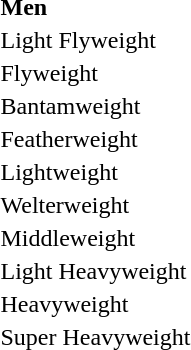<table>
<tr>
<td colspan=7><strong>Men</strong></td>
</tr>
<tr>
<td>Light Flyweight</td>
<td></td>
<td></td>
<td></td>
</tr>
<tr>
<td>Flyweight</td>
<td></td>
<td></td>
<td></td>
</tr>
<tr>
<td>Bantamweight</td>
<td></td>
<td></td>
<td></td>
</tr>
<tr>
<td>Featherweight</td>
<td></td>
<td></td>
<td></td>
</tr>
<tr>
<td>Lightweight</td>
<td></td>
<td></td>
<td></td>
</tr>
<tr>
<td>Welterweight</td>
<td></td>
<td></td>
<td></td>
</tr>
<tr>
<td>Middleweight</td>
<td></td>
<td></td>
<td></td>
</tr>
<tr>
<td>Light Heavyweight</td>
<td></td>
<td></td>
<td></td>
</tr>
<tr>
<td>Heavyweight</td>
<td></td>
<td></td>
<td></td>
</tr>
<tr>
<td>Super Heavyweight</td>
<td></td>
<td></td>
<td></td>
</tr>
</table>
